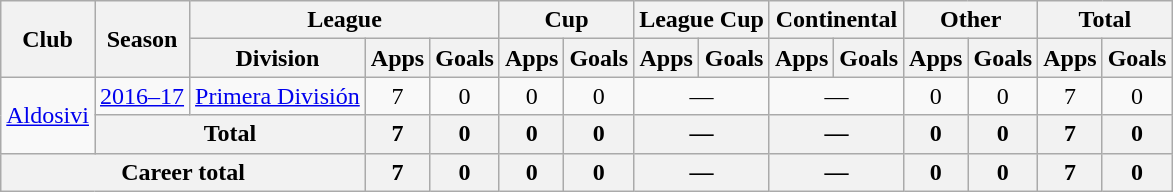<table class="wikitable" style="text-align:center">
<tr>
<th rowspan="2">Club</th>
<th rowspan="2">Season</th>
<th colspan="3">League</th>
<th colspan="2">Cup</th>
<th colspan="2">League Cup</th>
<th colspan="2">Continental</th>
<th colspan="2">Other</th>
<th colspan="2">Total</th>
</tr>
<tr>
<th>Division</th>
<th>Apps</th>
<th>Goals</th>
<th>Apps</th>
<th>Goals</th>
<th>Apps</th>
<th>Goals</th>
<th>Apps</th>
<th>Goals</th>
<th>Apps</th>
<th>Goals</th>
<th>Apps</th>
<th>Goals</th>
</tr>
<tr>
<td rowspan="2"><a href='#'>Aldosivi</a></td>
<td><a href='#'>2016–17</a></td>
<td rowspan="1"><a href='#'>Primera División</a></td>
<td>7</td>
<td>0</td>
<td>0</td>
<td>0</td>
<td colspan="2">—</td>
<td colspan="2">—</td>
<td>0</td>
<td>0</td>
<td>7</td>
<td>0</td>
</tr>
<tr>
<th colspan="2">Total</th>
<th>7</th>
<th>0</th>
<th>0</th>
<th>0</th>
<th colspan="2">—</th>
<th colspan="2">—</th>
<th>0</th>
<th>0</th>
<th>7</th>
<th>0</th>
</tr>
<tr>
<th colspan="3">Career total</th>
<th>7</th>
<th>0</th>
<th>0</th>
<th>0</th>
<th colspan="2">—</th>
<th colspan="2">—</th>
<th>0</th>
<th>0</th>
<th>7</th>
<th>0</th>
</tr>
</table>
